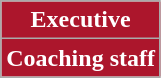<table class="wikitable">
<tr>
<th style="background:#AC162C; color:white;" scope="col" colspan="2">Executive<br>


</th>
</tr>
<tr>
<th style="background:#AC162C; color:white;" scope="col" colspan="2">Coaching staff<br>




</th>
</tr>
</table>
